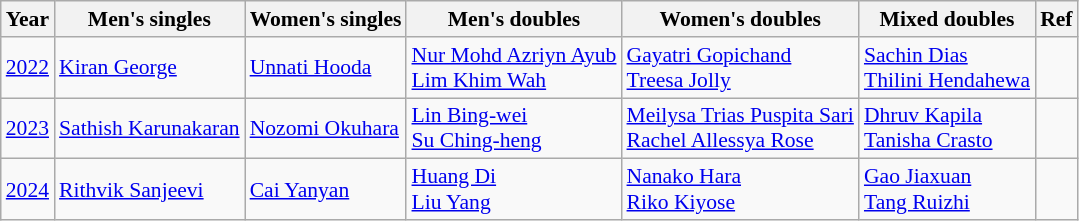<table class=wikitable style="font-size:90%;">
<tr>
<th>Year</th>
<th>Men's singles</th>
<th>Women's singles</th>
<th>Men's doubles</th>
<th>Women's doubles</th>
<th>Mixed doubles</th>
<th>Ref</th>
</tr>
<tr>
<td><a href='#'>2022</a></td>
<td> <a href='#'>Kiran George</a></td>
<td> <a href='#'>Unnati Hooda</a></td>
<td> <a href='#'>Nur Mohd Azriyn Ayub</a><br> <a href='#'>Lim Khim Wah</a></td>
<td> <a href='#'>Gayatri Gopichand</a><br> <a href='#'>Treesa Jolly</a></td>
<td> <a href='#'>Sachin Dias</a><br> <a href='#'>Thilini Hendahewa</a></td>
<td></td>
</tr>
<tr>
<td><a href='#'>2023</a></td>
<td> <a href='#'>Sathish Karunakaran</a></td>
<td> <a href='#'>Nozomi Okuhara</a></td>
<td> <a href='#'>Lin Bing-wei</a><br> <a href='#'>Su Ching-heng</a></td>
<td> <a href='#'>Meilysa Trias Puspita Sari</a><br> <a href='#'>Rachel Allessya Rose</a></td>
<td> <a href='#'>Dhruv Kapila</a><br> <a href='#'>Tanisha Crasto</a></td>
<td></td>
</tr>
<tr>
<td><a href='#'>2024</a></td>
<td> <a href='#'>Rithvik Sanjeevi</a></td>
<td> <a href='#'>Cai Yanyan</a></td>
<td> <a href='#'>Huang Di</a><br> <a href='#'>Liu Yang</a></td>
<td> <a href='#'>Nanako Hara</a><br> <a href='#'>Riko Kiyose</a></td>
<td> <a href='#'>Gao Jiaxuan</a><br> <a href='#'>Tang Ruizhi</a></td>
<td></td>
</tr>
</table>
